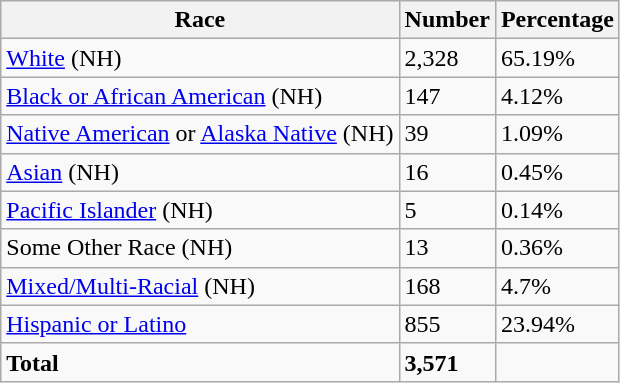<table class="wikitable">
<tr>
<th>Race</th>
<th>Number</th>
<th>Percentage</th>
</tr>
<tr>
<td><a href='#'>White</a> (NH)</td>
<td>2,328</td>
<td>65.19%</td>
</tr>
<tr>
<td><a href='#'>Black or African American</a> (NH)</td>
<td>147</td>
<td>4.12%</td>
</tr>
<tr>
<td><a href='#'>Native American</a> or <a href='#'>Alaska Native</a> (NH)</td>
<td>39</td>
<td>1.09%</td>
</tr>
<tr>
<td><a href='#'>Asian</a> (NH)</td>
<td>16</td>
<td>0.45%</td>
</tr>
<tr>
<td><a href='#'>Pacific Islander</a> (NH)</td>
<td>5</td>
<td>0.14%</td>
</tr>
<tr>
<td>Some Other Race (NH)</td>
<td>13</td>
<td>0.36%</td>
</tr>
<tr>
<td><a href='#'>Mixed/Multi-Racial</a> (NH)</td>
<td>168</td>
<td>4.7%</td>
</tr>
<tr>
<td><a href='#'>Hispanic or Latino</a></td>
<td>855</td>
<td>23.94%</td>
</tr>
<tr>
<td><strong>Total</strong></td>
<td><strong>3,571</strong></td>
<td></td>
</tr>
</table>
